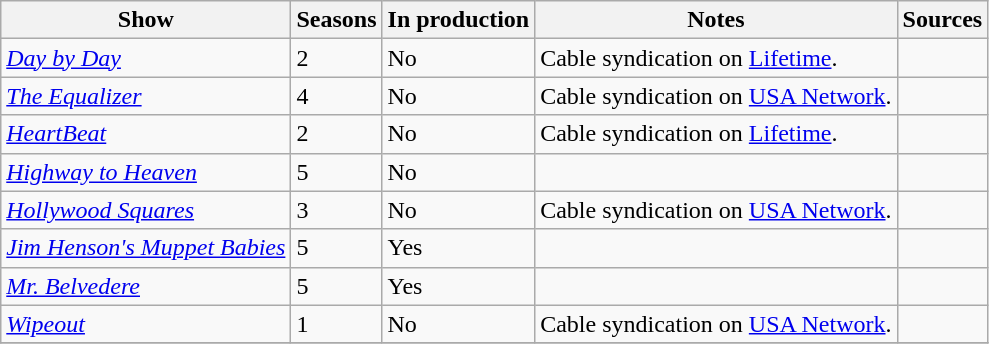<table class="wikitable">
<tr>
<th>Show</th>
<th>Seasons</th>
<th>In production</th>
<th>Notes</th>
<th>Sources</th>
</tr>
<tr>
<td><em><a href='#'>Day by Day</a></em></td>
<td>2</td>
<td>No</td>
<td>Cable syndication on <a href='#'>Lifetime</a>.</td>
<td></td>
</tr>
<tr>
<td><em><a href='#'>The Equalizer</a></em></td>
<td>4</td>
<td>No</td>
<td>Cable syndication on <a href='#'>USA Network</a>.</td>
<td></td>
</tr>
<tr>
<td><em><a href='#'>HeartBeat</a></em></td>
<td>2</td>
<td>No</td>
<td>Cable syndication on <a href='#'>Lifetime</a>.</td>
<td></td>
</tr>
<tr>
<td><em><a href='#'>Highway to Heaven</a></em></td>
<td>5</td>
<td>No</td>
<td></td>
<td></td>
</tr>
<tr>
<td><em><a href='#'>Hollywood Squares</a></em></td>
<td>3</td>
<td>No</td>
<td>Cable syndication on <a href='#'>USA Network</a>.</td>
<td></td>
</tr>
<tr>
<td><em><a href='#'>Jim Henson's Muppet Babies</a></em></td>
<td>5</td>
<td>Yes</td>
<td></td>
<td></td>
</tr>
<tr>
<td><em><a href='#'>Mr. Belvedere</a></em></td>
<td>5</td>
<td>Yes</td>
<td></td>
<td></td>
</tr>
<tr>
<td><em><a href='#'>Wipeout</a></em></td>
<td>1</td>
<td>No</td>
<td>Cable syndication on <a href='#'>USA Network</a>.</td>
<td></td>
</tr>
<tr>
</tr>
</table>
